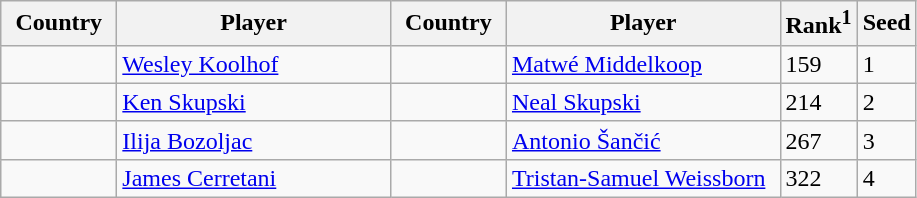<table class="sortable wikitable">
<tr>
<th width="70">Country</th>
<th width="175">Player</th>
<th width="70">Country</th>
<th width="175">Player</th>
<th>Rank<sup>1</sup></th>
<th>Seed</th>
</tr>
<tr>
<td></td>
<td><a href='#'>Wesley Koolhof</a></td>
<td></td>
<td><a href='#'>Matwé Middelkoop</a></td>
<td>159</td>
<td>1</td>
</tr>
<tr>
<td></td>
<td><a href='#'>Ken Skupski</a></td>
<td></td>
<td><a href='#'>Neal Skupski</a></td>
<td>214</td>
<td>2</td>
</tr>
<tr>
<td></td>
<td><a href='#'>Ilija Bozoljac</a></td>
<td></td>
<td><a href='#'>Antonio Šančić</a></td>
<td>267</td>
<td>3</td>
</tr>
<tr>
<td></td>
<td><a href='#'>James Cerretani</a></td>
<td></td>
<td><a href='#'>Tristan-Samuel Weissborn</a></td>
<td>322</td>
<td>4</td>
</tr>
</table>
